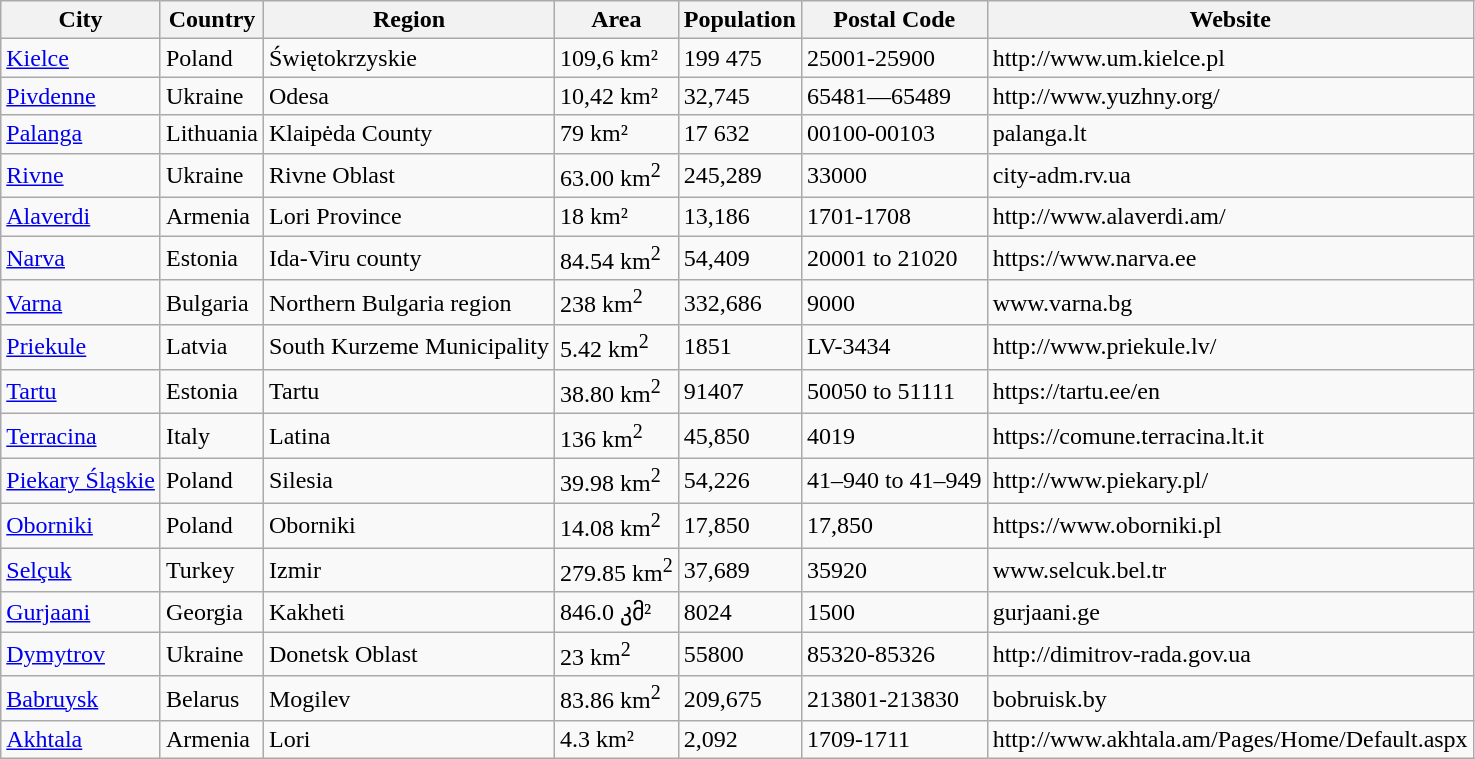<table class="wikitable">
<tr>
<th>City</th>
<th>Country</th>
<th>Region</th>
<th>Area</th>
<th>Population</th>
<th>Postal Code</th>
<th>Website</th>
</tr>
<tr>
<td><a href='#'>Kielce</a></td>
<td>Poland</td>
<td>Świętokrzyskie</td>
<td>109,6 km²</td>
<td>199 475</td>
<td>25001-25900</td>
<td>http://www.um.kielce.pl</td>
</tr>
<tr>
<td><a href='#'>Pivdenne</a></td>
<td>Ukraine</td>
<td>Odesa</td>
<td>10,42 km²</td>
<td>32,745</td>
<td>65481—65489</td>
<td>http://www.yuzhny.org/</td>
</tr>
<tr>
<td><a href='#'>Palanga</a></td>
<td>Lithuania</td>
<td>Klaipėda County</td>
<td>79 km²</td>
<td>17 632</td>
<td>00100-00103</td>
<td>palanga.lt</td>
</tr>
<tr>
<td><a href='#'>Rivne</a></td>
<td>Ukraine</td>
<td>Rivne Oblast</td>
<td>63.00 km<sup>2</sup></td>
<td>245,289</td>
<td>33000</td>
<td>city-adm.rv.ua</td>
</tr>
<tr>
<td><a href='#'>Alaverdi</a></td>
<td>Armenia</td>
<td>Lori Province</td>
<td>18 km²</td>
<td>13,186</td>
<td>1701-1708</td>
<td>http://www.alaverdi.am/</td>
</tr>
<tr>
<td><a href='#'>Narva</a></td>
<td>Estonia</td>
<td>Ida-Viru county</td>
<td>84.54 km<sup>2</sup></td>
<td>54,409</td>
<td>20001 to 21020</td>
<td>https://www.narva.ee</td>
</tr>
<tr>
<td><a href='#'>Varna</a></td>
<td>Bulgaria</td>
<td>Northern Bulgaria region</td>
<td>238 km<sup>2</sup></td>
<td>332,686</td>
<td>9000</td>
<td>www.varna.bg</td>
</tr>
<tr>
<td><a href='#'>Priekule</a></td>
<td>Latvia</td>
<td>South Kurzeme  Municipality</td>
<td>5.42 km<sup>2</sup></td>
<td>1851</td>
<td>LV-3434</td>
<td>http://www.priekule.lv/</td>
</tr>
<tr>
<td><a href='#'>Tartu</a></td>
<td>Estonia</td>
<td>Tartu</td>
<td>38.80 km<sup>2</sup></td>
<td>91407</td>
<td>50050 to 51111</td>
<td>https://tartu.ee/en</td>
</tr>
<tr>
<td><a href='#'>Terracina</a></td>
<td>Italy</td>
<td>Latina</td>
<td>136 km<sup>2</sup></td>
<td>45,850</td>
<td>4019</td>
<td>https://comune.terracina.lt.it</td>
</tr>
<tr>
<td><a href='#'>Piekary Śląskie</a></td>
<td>Poland</td>
<td>Silesia</td>
<td>39.98 km<sup>2</sup></td>
<td>54,226</td>
<td>41–940 to 41–949</td>
<td>http://www.piekary.pl/</td>
</tr>
<tr>
<td><a href='#'>Oborniki</a></td>
<td>Poland</td>
<td>Oborniki</td>
<td>14.08 km<sup>2</sup></td>
<td>17,850</td>
<td>17,850</td>
<td>https://www.oborniki.pl</td>
</tr>
<tr>
<td><a href='#'>Selçuk</a></td>
<td>Turkey</td>
<td>Izmir</td>
<td>279.85 km<sup>2</sup></td>
<td>37,689</td>
<td>35920</td>
<td>www.selcuk.bel.tr</td>
</tr>
<tr>
<td><a href='#'>Gurjaani</a></td>
<td>Georgia</td>
<td>Kakheti</td>
<td>846.0 კმ²</td>
<td>8024</td>
<td>1500</td>
<td>gurjaani.ge</td>
</tr>
<tr>
<td><a href='#'>Dymytrov</a></td>
<td>Ukraine</td>
<td>Donetsk Oblast</td>
<td>23 km<sup>2</sup></td>
<td>55800</td>
<td>85320-85326</td>
<td>http://dimitrov-rada.gov.ua</td>
</tr>
<tr>
<td><a href='#'>Babruysk</a></td>
<td>Belarus</td>
<td>Mogilev</td>
<td>83.86 km<sup>2</sup></td>
<td>209,675</td>
<td>213801-213830</td>
<td>bobruisk.by</td>
</tr>
<tr>
<td><a href='#'>Akhtala</a></td>
<td>Armenia</td>
<td>Lori</td>
<td>4.3 km²</td>
<td>2,092</td>
<td>1709-1711</td>
<td>http://www.akhtala.am/Pages/Home/Default.aspx</td>
</tr>
</table>
